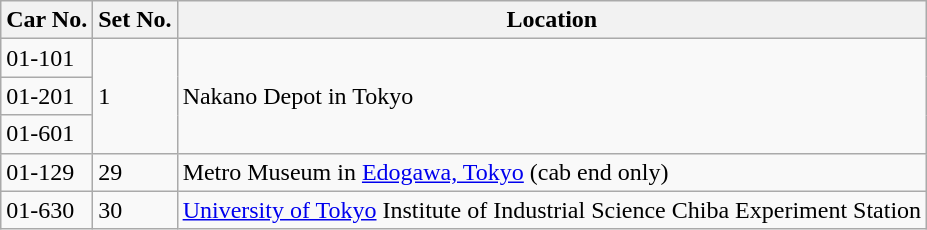<table class="wikitable">
<tr>
<th>Car No.</th>
<th>Set No.</th>
<th>Location</th>
</tr>
<tr>
<td>01-101</td>
<td rowspan=3>1</td>
<td rowspan=3>Nakano Depot in Tokyo</td>
</tr>
<tr>
<td>01-201</td>
</tr>
<tr>
<td>01-601</td>
</tr>
<tr>
<td>01-129</td>
<td>29</td>
<td>Metro Museum in <a href='#'>Edogawa, Tokyo</a> (cab end only)</td>
</tr>
<tr>
<td>01-630</td>
<td>30</td>
<td><a href='#'>University of Tokyo</a> Institute of Industrial Science Chiba Experiment Station</td>
</tr>
</table>
